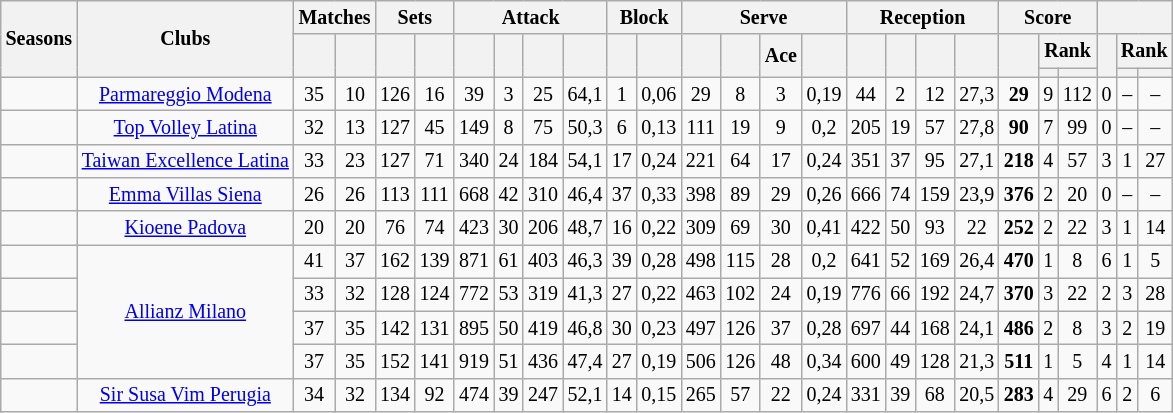<table class="wikitable"style="text-align:center;font-size:smaller">
<tr>
<th rowspan="3">Seasons</th>
<th rowspan="3">Clubs</th>
<th colspan="2">Matches</th>
<th colspan="2">Sets</th>
<th colspan="4">Attack</th>
<th colspan="2">Block</th>
<th colspan="4">Serve</th>
<th colspan="4">Reception</th>
<th colspan="3">Score</th>
<th colspan="3"></th>
</tr>
<tr>
<th rowspan="2"></th>
<th rowspan="2"></th>
<th rowspan="2"></th>
<th rowspan="2"></th>
<th rowspan="2"></th>
<th rowspan="2"></th>
<th rowspan="2"></th>
<th rowspan="2"></th>
<th rowspan="2"></th>
<th rowspan="2"></th>
<th rowspan="2"></th>
<th rowspan="2"></th>
<th rowspan="2">Ace</th>
<th rowspan="2"></th>
<th rowspan="2"></th>
<th rowspan="2"></th>
<th rowspan="2"></th>
<th rowspan="2"></th>
<th rowspan="2"></th>
<th colspan="2">Rank</th>
<th rowspan="2"></th>
<th colspan="2">Rank</th>
</tr>
<tr>
<th></th>
<th></th>
<th></th>
<th></th>
</tr>
<tr>
<td></td>
<td><a href='#'>Parmareggio Modena</a></td>
<td>35</td>
<td>10</td>
<td>126</td>
<td>16</td>
<td>39</td>
<td>3</td>
<td>25</td>
<td>64,1</td>
<td>1</td>
<td>0,06</td>
<td>29</td>
<td>8</td>
<td>3</td>
<td>0,19</td>
<td>44</td>
<td>2</td>
<td>12</td>
<td>27,3</td>
<td><strong>29</strong></td>
<td>9</td>
<td>112</td>
<td>0</td>
<td>–</td>
<td>–</td>
</tr>
<tr>
<td></td>
<td><a href='#'>Top Volley Latina</a></td>
<td>32</td>
<td>13</td>
<td>127</td>
<td>45</td>
<td>149</td>
<td>8</td>
<td>75</td>
<td>50,3</td>
<td>6</td>
<td>0,13</td>
<td>111</td>
<td>19</td>
<td>9</td>
<td>0,2</td>
<td>205</td>
<td>19</td>
<td>57</td>
<td>27,8</td>
<td><strong>90</strong></td>
<td>7</td>
<td>99</td>
<td>0</td>
<td>–</td>
<td>–</td>
</tr>
<tr>
<td></td>
<td><a href='#'>Taiwan Excellence Latina</a></td>
<td>33</td>
<td>23</td>
<td>127</td>
<td>71</td>
<td>340</td>
<td>24</td>
<td>184</td>
<td>54,1</td>
<td>17</td>
<td>0,24</td>
<td>221</td>
<td>64</td>
<td>17</td>
<td>0,24</td>
<td>351</td>
<td>37</td>
<td>95</td>
<td>27,1</td>
<td><strong>218</strong></td>
<td>4</td>
<td>57</td>
<td>3</td>
<td>1</td>
<td>27</td>
</tr>
<tr>
<td></td>
<td><a href='#'>Emma Villas Siena</a></td>
<td>26</td>
<td>26</td>
<td>113</td>
<td>111</td>
<td>668</td>
<td>42</td>
<td>310</td>
<td>46,4</td>
<td>37</td>
<td>0,33</td>
<td>398</td>
<td>89</td>
<td>29</td>
<td>0,26</td>
<td>666</td>
<td>74</td>
<td>159</td>
<td>23,9</td>
<td><strong>376</strong></td>
<td>2</td>
<td>20</td>
<td>0</td>
<td>–</td>
<td>–</td>
</tr>
<tr>
<td></td>
<td><a href='#'>Kioene Padova</a></td>
<td>20</td>
<td>20</td>
<td>76</td>
<td>74</td>
<td>423</td>
<td>30</td>
<td>206</td>
<td>48,7</td>
<td>16</td>
<td>0,22</td>
<td>309</td>
<td>69</td>
<td>30</td>
<td>0,41</td>
<td>422</td>
<td>50</td>
<td>93</td>
<td>22</td>
<td><strong>252</strong></td>
<td>2</td>
<td>22</td>
<td>3</td>
<td>1</td>
<td>14</td>
</tr>
<tr>
<td></td>
<td rowspan="4"><a href='#'>Allianz Milano</a></td>
<td>41</td>
<td>37</td>
<td>162</td>
<td>139</td>
<td>871</td>
<td>61</td>
<td>403</td>
<td>46,3</td>
<td>39</td>
<td>0,28</td>
<td>498</td>
<td>115</td>
<td>28</td>
<td>0,2</td>
<td>641</td>
<td>52</td>
<td>169</td>
<td>26,4</td>
<td><strong>470</strong></td>
<td>1</td>
<td>8</td>
<td>6</td>
<td>1</td>
<td>5</td>
</tr>
<tr>
<td></td>
<td>33</td>
<td>32</td>
<td>128</td>
<td>124</td>
<td>772</td>
<td>53</td>
<td>319</td>
<td>41,3</td>
<td>27</td>
<td>0,22</td>
<td>463</td>
<td>102</td>
<td>24</td>
<td>0,19</td>
<td>776</td>
<td>66</td>
<td>192</td>
<td>24,7</td>
<td><strong>370</strong></td>
<td>3</td>
<td>22</td>
<td>2</td>
<td>3</td>
<td>28</td>
</tr>
<tr>
<td></td>
<td>37</td>
<td>35</td>
<td>142</td>
<td>131</td>
<td>895</td>
<td>50</td>
<td>419</td>
<td>46,8</td>
<td>30</td>
<td>0,23</td>
<td>497</td>
<td>126</td>
<td>37</td>
<td>0,28</td>
<td>697</td>
<td>44</td>
<td>168</td>
<td>24,1</td>
<td><strong>486</strong></td>
<td>2</td>
<td>8</td>
<td>3</td>
<td>2</td>
<td>19</td>
</tr>
<tr>
<td></td>
<td>37</td>
<td>35</td>
<td>152</td>
<td>141</td>
<td>919</td>
<td>51</td>
<td>436</td>
<td>47,4</td>
<td>27</td>
<td>0,19</td>
<td>506</td>
<td>126</td>
<td>48</td>
<td>0,34</td>
<td>600</td>
<td>49</td>
<td>128</td>
<td>21,3</td>
<td><strong>511</strong></td>
<td>1</td>
<td>5</td>
<td>4</td>
<td>1</td>
<td>14</td>
</tr>
<tr>
<td></td>
<td><a href='#'>Sir Susa Vim Perugia</a></td>
<td>34</td>
<td>32</td>
<td>134</td>
<td>92</td>
<td>474</td>
<td>39</td>
<td>247</td>
<td>52,1</td>
<td>14</td>
<td>0,15</td>
<td>265</td>
<td>57</td>
<td>22</td>
<td>0,24</td>
<td>331</td>
<td>39</td>
<td>68</td>
<td>20,5</td>
<td><strong>283</strong></td>
<td>4</td>
<td>29</td>
<td>6</td>
<td>2</td>
<td>6</td>
</tr>
</table>
